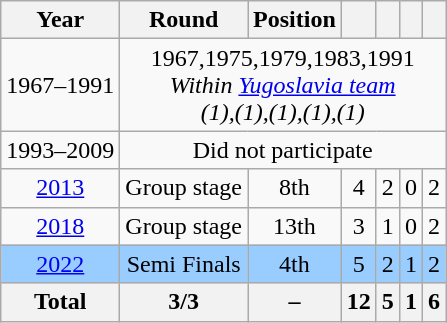<table class="wikitable" style="text-align: center;">
<tr>
<th>Year</th>
<th>Round</th>
<th>Position</th>
<th></th>
<th></th>
<th></th>
<th></th>
</tr>
<tr>
<td>1967–1991</td>
<td colspan="6">1967,1975,1979,1983,1991<br><em>Within <a href='#'>Yugoslavia team</a> <br> (1),(1),(1),(1),(1)</td>
</tr>
<tr>
<td>1993–2009</td>
<td colspan="6"></em>Did not participate<em></td>
</tr>
<tr>
<td> <a href='#'>2013</a></td>
<td>Group stage</td>
<td>8th</td>
<td>4</td>
<td>2</td>
<td>0</td>
<td>2</td>
</tr>
<tr>
<td> <a href='#'>2018</a></td>
<td>Group stage</td>
<td>13th</td>
<td>3</td>
<td>1</td>
<td>0</td>
<td>2</td>
</tr>
<tr style="background:#9acdff;">
<td> <a href='#'>2022</a></td>
<td>Semi Finals</td>
<td>4th</td>
<td>5</td>
<td>2</td>
<td>1</td>
<td>2</td>
</tr>
<tr>
<th>Total</th>
<th>3/3</th>
<th>–</th>
<th>12</th>
<th>5</th>
<th>1</th>
<th>6</th>
</tr>
</table>
